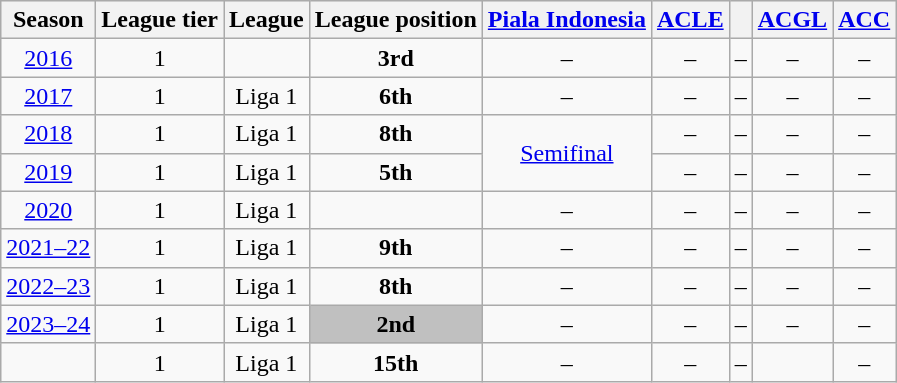<table class="wikitable" style="text-align:center">
<tr style="background:#efefef;">
<th>Season</th>
<th>League tier</th>
<th>League</th>
<th>League position</th>
<th><a href='#'>Piala Indonesia</a></th>
<th><a href='#'>ACLE</a></th>
<th></th>
<th><a href='#'>ACGL</a></th>
<th><a href='#'>ACC</a></th>
</tr>
<tr>
<td><a href='#'>2016</a> </td>
<td>1</td>
<td></td>
<td><strong>3rd</strong></td>
<td>–</td>
<td>–</td>
<td>–</td>
<td>–</td>
<td>–</td>
</tr>
<tr>
<td><a href='#'>2017</a></td>
<td>1</td>
<td>Liga 1</td>
<td><strong>6th</strong></td>
<td>–</td>
<td>–</td>
<td>–</td>
<td>–</td>
<td>–</td>
</tr>
<tr>
<td><a href='#'>2018</a></td>
<td>1</td>
<td>Liga 1</td>
<td><strong>8th</strong></td>
<td rowspan="2"><a href='#'>Semifinal</a></td>
<td>–</td>
<td>–</td>
<td>–</td>
<td>–</td>
</tr>
<tr>
<td><a href='#'>2019</a></td>
<td>1</td>
<td>Liga 1</td>
<td><strong>5th</strong></td>
<td>–</td>
<td>–</td>
<td>–</td>
<td>–</td>
</tr>
<tr>
<td><a href='#'>2020</a></td>
<td>1</td>
<td>Liga 1</td>
<td></td>
<td>–</td>
<td>–</td>
<td>–</td>
<td>–</td>
<td>–</td>
</tr>
<tr>
<td><a href='#'>2021–22</a></td>
<td>1</td>
<td>Liga 1</td>
<td><strong>9th</strong></td>
<td>–</td>
<td>–</td>
<td>–</td>
<td>–</td>
<td>–</td>
</tr>
<tr>
<td><a href='#'>2022–23</a></td>
<td>1</td>
<td>Liga 1</td>
<td><strong>8th</strong></td>
<td>–</td>
<td>–</td>
<td>–</td>
<td>–</td>
<td>–</td>
</tr>
<tr>
<td><a href='#'>2023–24</a></td>
<td>1</td>
<td>Liga 1</td>
<td style="background:silver;"><strong>2nd</strong></td>
<td>–</td>
<td>–</td>
<td>–</td>
<td>–</td>
<td>–</td>
</tr>
<tr>
<td></td>
<td>1</td>
<td>Liga 1</td>
<td><strong>15th</strong></td>
<td>–</td>
<td>–</td>
<td>–</td>
<td></td>
<td>–</td>
</tr>
</table>
